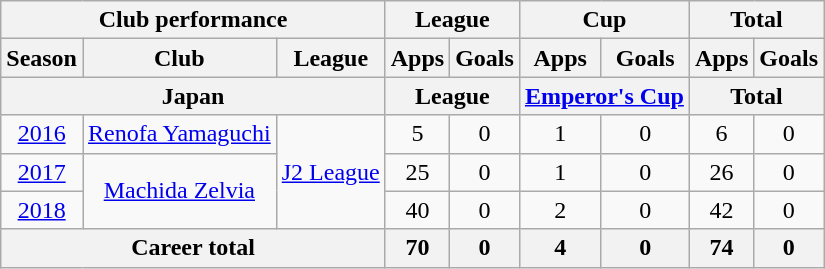<table class="wikitable" style="text-align:center">
<tr>
<th colspan=3>Club performance</th>
<th colspan=2>League</th>
<th colspan=2>Cup</th>
<th colspan=2>Total</th>
</tr>
<tr>
<th>Season</th>
<th>Club</th>
<th>League</th>
<th>Apps</th>
<th>Goals</th>
<th>Apps</th>
<th>Goals</th>
<th>Apps</th>
<th>Goals</th>
</tr>
<tr>
<th colspan=3>Japan</th>
<th colspan=2>League</th>
<th colspan=2><a href='#'>Emperor's Cup</a></th>
<th colspan=2>Total</th>
</tr>
<tr>
<td><a href='#'>2016</a></td>
<td><a href='#'>Renofa Yamaguchi</a></td>
<td rowspan="3"><a href='#'>J2 League</a></td>
<td>5</td>
<td>0</td>
<td>1</td>
<td>0</td>
<td>6</td>
<td>0</td>
</tr>
<tr>
<td><a href='#'>2017</a></td>
<td rowspan="2"><a href='#'>Machida Zelvia</a></td>
<td>25</td>
<td>0</td>
<td>1</td>
<td>0</td>
<td>26</td>
<td>0</td>
</tr>
<tr>
<td><a href='#'>2018</a></td>
<td>40</td>
<td>0</td>
<td>2</td>
<td>0</td>
<td>42</td>
<td>0</td>
</tr>
<tr>
<th colspan=3>Career total</th>
<th>70</th>
<th>0</th>
<th>4</th>
<th>0</th>
<th>74</th>
<th>0</th>
</tr>
</table>
